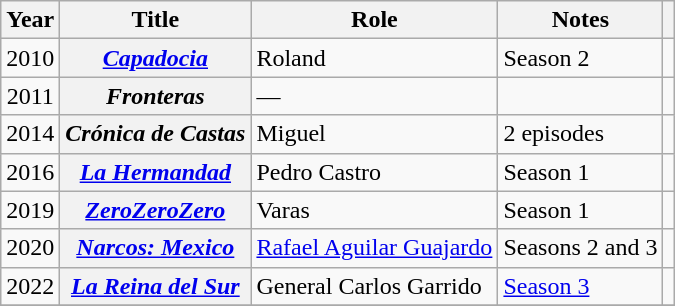<table class="wikitable sortable plainrowheaders">
<tr>
<th scope="col">Year</th>
<th scope="col">Title</th>
<th scope="col">Role</th>
<th scope="col" class="unsortable">Notes</th>
<th scope="col" class="unsortable"></th>
</tr>
<tr>
<td align="center">2010</td>
<th scope="row"><em><a href='#'>Capadocia</a></em></th>
<td>Roland</td>
<td>Season 2</td>
<td></td>
</tr>
<tr>
<td align="center">2011</td>
<th scope="row"><em>Fronteras</em></th>
<td>—</td>
<td></td>
<td></td>
</tr>
<tr>
<td align="center">2014</td>
<th scope="row"><em>Crónica de Castas</em></th>
<td>Miguel</td>
<td>2 episodes</td>
<td></td>
</tr>
<tr>
<td align="center">2016</td>
<th scope="row"><em><a href='#'>La Hermandad</a></em></th>
<td>Pedro Castro</td>
<td>Season 1</td>
<td></td>
</tr>
<tr>
<td align="center">2019</td>
<th scope="row"><em><a href='#'>ZeroZeroZero</a></em></th>
<td>Varas</td>
<td>Season 1</td>
<td></td>
</tr>
<tr>
<td align="center">2020</td>
<th scope="row"><em><a href='#'>Narcos: Mexico</a></em></th>
<td><a href='#'>Rafael Aguilar Guajardo</a></td>
<td>Seasons 2 and 3</td>
<td></td>
</tr>
<tr>
<td align="center">2022</td>
<th scope="row"><em><a href='#'>La Reina del Sur</a></em></th>
<td>General Carlos Garrido</td>
<td><a href='#'>Season 3</a></td>
<td></td>
</tr>
<tr>
</tr>
</table>
